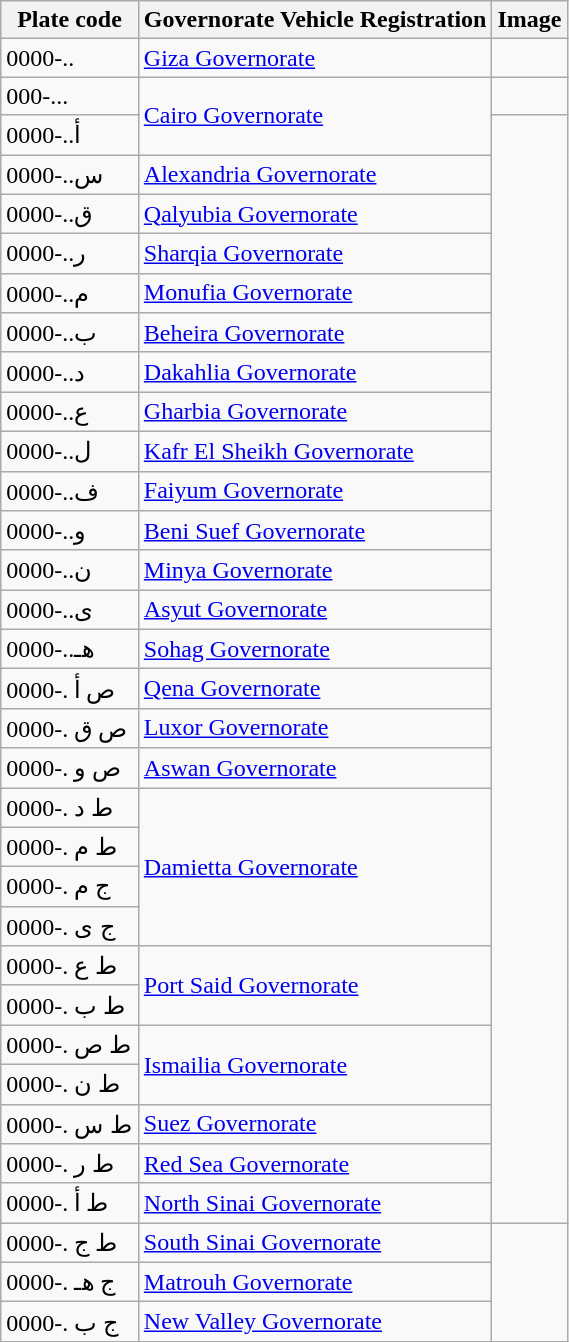<table class=wikitable>
<tr>
<th>Plate code</th>
<th>Governorate Vehicle Registration</th>
<th>Image</th>
</tr>
<tr>
<td>0000-..</td>
<td><a href='#'>Giza Governorate</a></td>
<td></td>
</tr>
<tr>
<td>000-...</td>
<td rowspan="2"><a href='#'>Cairo Governorate</a></td>
<td></td>
</tr>
<tr>
<td>0000-..أ</td>
<td rowspan="28"></td>
</tr>
<tr>
<td>0000-..س</td>
<td><a href='#'>Alexandria Governorate</a></td>
</tr>
<tr>
<td>0000-..ق</td>
<td><a href='#'>Qalyubia Governorate</a></td>
</tr>
<tr>
<td>0000-..ر</td>
<td><a href='#'>Sharqia Governorate</a></td>
</tr>
<tr>
<td>0000-..م</td>
<td><a href='#'>Monufia Governorate</a></td>
</tr>
<tr>
<td>0000-..ب</td>
<td><a href='#'>Beheira Governorate</a></td>
</tr>
<tr>
<td>0000-..د</td>
<td><a href='#'>Dakahlia Governorate</a></td>
</tr>
<tr>
<td>0000-..ع</td>
<td><a href='#'>Gharbia Governorate</a></td>
</tr>
<tr>
<td>0000-..ل</td>
<td><a href='#'>Kafr El Sheikh Governorate</a></td>
</tr>
<tr>
<td>0000-..ف</td>
<td><a href='#'>Faiyum Governorate</a></td>
</tr>
<tr>
<td>0000-..و</td>
<td><a href='#'>Beni Suef Governorate</a></td>
</tr>
<tr>
<td>0000-..ن</td>
<td><a href='#'>Minya Governorate</a></td>
</tr>
<tr>
<td>0000-..ى</td>
<td><a href='#'>Asyut Governorate</a></td>
</tr>
<tr>
<td>0000-..هـ</td>
<td><a href='#'>Sohag Governorate</a></td>
</tr>
<tr>
<td>0000-. ص أ</td>
<td><a href='#'>Qena Governorate</a></td>
</tr>
<tr>
<td>0000-. ص ق</td>
<td><a href='#'>Luxor Governorate</a></td>
</tr>
<tr>
<td>0000-. ص و</td>
<td><a href='#'>Aswan Governorate</a></td>
</tr>
<tr>
<td>0000-. ط د</td>
<td rowspan="4"><a href='#'>Damietta Governorate</a></td>
</tr>
<tr>
<td>0000-. ط م</td>
</tr>
<tr>
<td>0000-. ج م</td>
</tr>
<tr>
<td>0000-. ج ى</td>
</tr>
<tr>
<td>0000-. ط ع</td>
<td rowspan="2"><a href='#'>Port Said Governorate</a></td>
</tr>
<tr>
<td>0000-. ط ب</td>
</tr>
<tr>
<td>0000-. ط ص</td>
<td rowspan="2"><a href='#'>Ismailia Governorate</a></td>
</tr>
<tr>
<td>0000-. ط ن</td>
</tr>
<tr>
<td>0000-. ط س</td>
<td><a href='#'>Suez Governorate</a></td>
</tr>
<tr>
<td>0000-. ط ر</td>
<td><a href='#'>Red Sea Governorate</a></td>
</tr>
<tr>
<td>0000-. ط أ</td>
<td><a href='#'>North Sinai Governorate</a></td>
</tr>
<tr>
<td>0000-. ط ج</td>
<td><a href='#'>South Sinai Governorate</a></td>
</tr>
<tr>
<td>0000-. ج هـ</td>
<td><a href='#'>Matrouh Governorate</a></td>
</tr>
<tr>
<td>0000-. ج ب</td>
<td><a href='#'>New Valley Governorate</a></td>
</tr>
</table>
